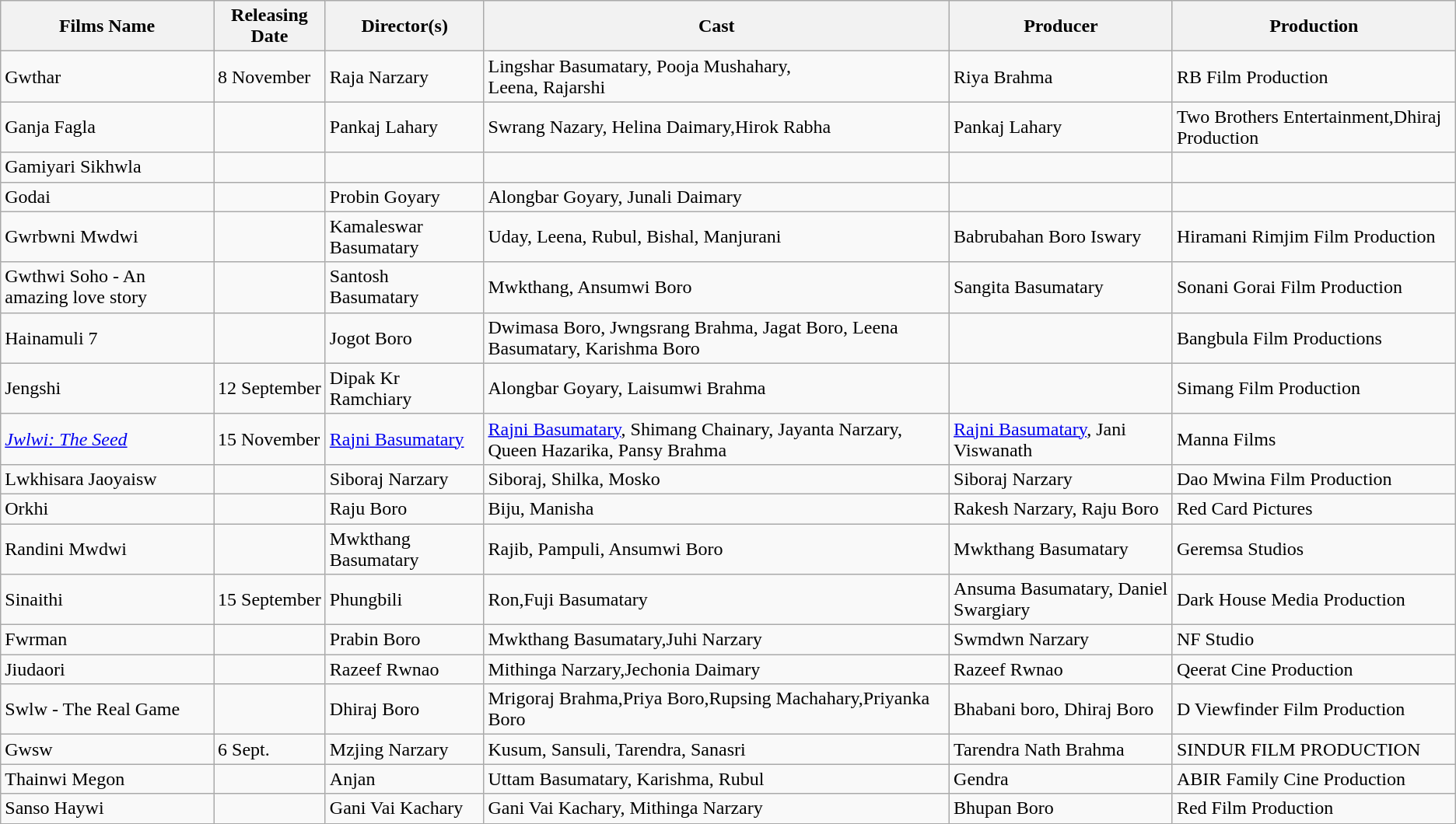<table class="wikitable sortable">
<tr>
<th>Films Name</th>
<th>Releasing Date</th>
<th>Director(s)</th>
<th>Cast</th>
<th>Producer</th>
<th>Production</th>
</tr>
<tr>
<td>Gwthar</td>
<td>8 November</td>
<td>Raja Narzary</td>
<td>Lingshar Basumatary, Pooja Mushahary,<br>Leena, Rajarshi</td>
<td>Riya Brahma</td>
<td>RB Film Production</td>
</tr>
<tr>
<td>Ganja Fagla</td>
<td></td>
<td>Pankaj Lahary</td>
<td>Swrang Nazary, Helina Daimary,Hirok Rabha</td>
<td>Pankaj Lahary</td>
<td>Two Brothers Entertainment,Dhiraj Production</td>
</tr>
<tr>
<td>Gamiyari Sikhwla</td>
<td></td>
<td></td>
<td></td>
<td></td>
<td></td>
</tr>
<tr>
<td>Godai</td>
<td></td>
<td>Probin Goyary</td>
<td>Alongbar Goyary, Junali Daimary</td>
<td></td>
<td></td>
</tr>
<tr>
<td>Gwrbwni Mwdwi</td>
<td></td>
<td>Kamaleswar Basumatary</td>
<td>Uday, Leena, Rubul, Bishal, Manjurani</td>
<td>Babrubahan Boro Iswary</td>
<td>Hiramani Rimjim Film Production</td>
</tr>
<tr>
<td>Gwthwi Soho - An amazing love story</td>
<td></td>
<td>Santosh Basumatary</td>
<td>Mwkthang, Ansumwi Boro</td>
<td>Sangita Basumatary</td>
<td>Sonani Gorai Film Production</td>
</tr>
<tr>
<td>Hainamuli 7</td>
<td></td>
<td>Jogot Boro</td>
<td>Dwimasa Boro, Jwngsrang Brahma, Jagat Boro, Leena Basumatary, Karishma Boro</td>
<td></td>
<td>Bangbula Film Productions</td>
</tr>
<tr>
<td>Jengshi</td>
<td>12 September</td>
<td>Dipak Kr Ramchiary</td>
<td>Alongbar Goyary, Laisumwi Brahma</td>
<td></td>
<td>Simang Film Production</td>
</tr>
<tr>
<td><em><a href='#'>Jwlwi: The Seed</a></em></td>
<td>15 November</td>
<td><a href='#'>Rajni Basumatary</a></td>
<td><a href='#'>Rajni Basumatary</a>, Shimang Chainary, Jayanta Narzary, Queen Hazarika, Pansy Brahma</td>
<td><a href='#'>Rajni Basumatary</a>, Jani Viswanath</td>
<td>Manna Films</td>
</tr>
<tr>
<td>Lwkhisara Jaoyaisw</td>
<td></td>
<td>Siboraj Narzary</td>
<td>Siboraj, Shilka, Mosko</td>
<td>Siboraj Narzary</td>
<td>Dao Mwina Film Production</td>
</tr>
<tr>
<td>Orkhi</td>
<td></td>
<td>Raju Boro</td>
<td>Biju, Manisha</td>
<td>Rakesh Narzary, Raju Boro</td>
<td>Red Card Pictures</td>
</tr>
<tr>
<td>Randini Mwdwi</td>
<td></td>
<td>Mwkthang Basumatary</td>
<td>Rajib, Pampuli, Ansumwi Boro</td>
<td>Mwkthang Basumatary</td>
<td>Geremsa Studios</td>
</tr>
<tr>
<td>Sinaithi</td>
<td>15 September</td>
<td>Phungbili</td>
<td>Ron,Fuji Basumatary</td>
<td>Ansuma Basumatary, Daniel Swargiary</td>
<td>Dark House Media Production</td>
</tr>
<tr>
<td>Fwrman</td>
<td></td>
<td>Prabin Boro</td>
<td>Mwkthang Basumatary,Juhi Narzary</td>
<td>Swmdwn Narzary</td>
<td>NF Studio</td>
</tr>
<tr>
<td>Jiudaori</td>
<td></td>
<td>Razeef Rwnao</td>
<td>Mithinga Narzary,Jechonia Daimary</td>
<td>Razeef Rwnao</td>
<td>Qeerat Cine Production</td>
</tr>
<tr>
<td>Swlw - The Real Game</td>
<td></td>
<td>Dhiraj Boro</td>
<td>Mrigoraj Brahma,Priya Boro,Rupsing Machahary,Priyanka Boro</td>
<td>Bhabani boro, Dhiraj Boro</td>
<td>D Viewfinder Film Production</td>
</tr>
<tr>
<td>Gwsw</td>
<td>6 Sept.</td>
<td>Mzjing Narzary</td>
<td>Kusum, Sansuli, Tarendra, Sanasri</td>
<td>Tarendra Nath Brahma</td>
<td>SINDUR FILM PRODUCTION</td>
</tr>
<tr>
<td>Thainwi Megon</td>
<td></td>
<td>Anjan</td>
<td>Uttam Basumatary, Karishma, Rubul</td>
<td>Gendra</td>
<td>ABIR Family Cine Production</td>
</tr>
<tr>
<td>Sanso Haywi</td>
<td></td>
<td>Gani Vai Kachary</td>
<td>Gani Vai Kachary, Mithinga Narzary</td>
<td>Bhupan Boro</td>
<td>Red Film Production</td>
</tr>
</table>
